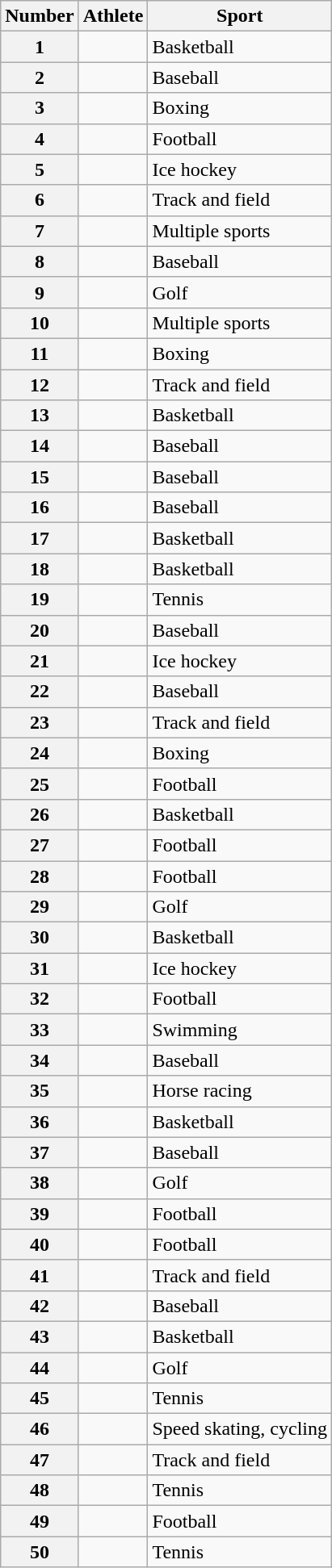<table class="wikitable sortable">
<tr>
<th>Number</th>
<th>Athlete</th>
<th>Sport</th>
</tr>
<tr>
<th>1</th>
<td></td>
<td>Basketball</td>
</tr>
<tr>
<th>2</th>
<td></td>
<td>Baseball</td>
</tr>
<tr>
<th>3</th>
<td></td>
<td>Boxing</td>
</tr>
<tr>
<th>4</th>
<td></td>
<td>Football</td>
</tr>
<tr>
<th>5</th>
<td></td>
<td>Ice hockey</td>
</tr>
<tr>
<th>6</th>
<td></td>
<td>Track and field</td>
</tr>
<tr>
<th>7</th>
<td></td>
<td>Multiple sports</td>
</tr>
<tr>
<th>8</th>
<td></td>
<td>Baseball</td>
</tr>
<tr>
<th>9</th>
<td></td>
<td>Golf</td>
</tr>
<tr>
<th>10</th>
<td></td>
<td>Multiple sports</td>
</tr>
<tr>
<th>11</th>
<td></td>
<td>Boxing</td>
</tr>
<tr>
<th>12</th>
<td></td>
<td>Track and field</td>
</tr>
<tr>
<th>13</th>
<td></td>
<td>Basketball</td>
</tr>
<tr>
<th>14</th>
<td></td>
<td>Baseball</td>
</tr>
<tr>
<th>15</th>
<td></td>
<td>Baseball</td>
</tr>
<tr>
<th>16</th>
<td></td>
<td>Baseball</td>
</tr>
<tr>
<th>17</th>
<td></td>
<td>Basketball</td>
</tr>
<tr>
<th>18</th>
<td></td>
<td>Basketball</td>
</tr>
<tr>
<th>19</th>
<td></td>
<td>Tennis</td>
</tr>
<tr>
<th>20</th>
<td></td>
<td>Baseball</td>
</tr>
<tr>
<th>21</th>
<td></td>
<td>Ice hockey</td>
</tr>
<tr>
<th>22</th>
<td></td>
<td>Baseball</td>
</tr>
<tr>
<th>23</th>
<td></td>
<td>Track and field</td>
</tr>
<tr>
<th>24</th>
<td></td>
<td>Boxing</td>
</tr>
<tr>
<th>25</th>
<td></td>
<td>Football</td>
</tr>
<tr>
<th>26</th>
<td></td>
<td>Basketball</td>
</tr>
<tr>
<th>27</th>
<td></td>
<td>Football</td>
</tr>
<tr>
<th>28</th>
<td></td>
<td>Football</td>
</tr>
<tr>
<th>29</th>
<td></td>
<td>Golf</td>
</tr>
<tr>
<th>30</th>
<td></td>
<td>Basketball</td>
</tr>
<tr>
<th>31</th>
<td></td>
<td>Ice hockey</td>
</tr>
<tr>
<th>32</th>
<td></td>
<td>Football</td>
</tr>
<tr>
<th>33</th>
<td></td>
<td>Swimming</td>
</tr>
<tr>
<th>34</th>
<td></td>
<td>Baseball</td>
</tr>
<tr>
<th>35</th>
<td></td>
<td>Horse racing</td>
</tr>
<tr>
<th>36</th>
<td></td>
<td>Basketball</td>
</tr>
<tr>
<th>37</th>
<td></td>
<td>Baseball</td>
</tr>
<tr>
<th>38</th>
<td></td>
<td>Golf</td>
</tr>
<tr>
<th>39</th>
<td></td>
<td>Football</td>
</tr>
<tr>
<th>40</th>
<td></td>
<td>Football</td>
</tr>
<tr>
<th>41</th>
<td></td>
<td>Track and field</td>
</tr>
<tr>
<th>42</th>
<td></td>
<td>Baseball</td>
</tr>
<tr>
<th>43</th>
<td></td>
<td>Basketball</td>
</tr>
<tr>
<th>44</th>
<td></td>
<td>Golf</td>
</tr>
<tr>
<th>45</th>
<td></td>
<td>Tennis</td>
</tr>
<tr>
<th>46</th>
<td></td>
<td>Speed skating, cycling</td>
</tr>
<tr>
<th>47</th>
<td></td>
<td>Track and field</td>
</tr>
<tr>
<th>48</th>
<td></td>
<td>Tennis</td>
</tr>
<tr>
<th>49</th>
<td></td>
<td>Football</td>
</tr>
<tr>
<th>50</th>
<td></td>
<td>Tennis</td>
</tr>
</table>
